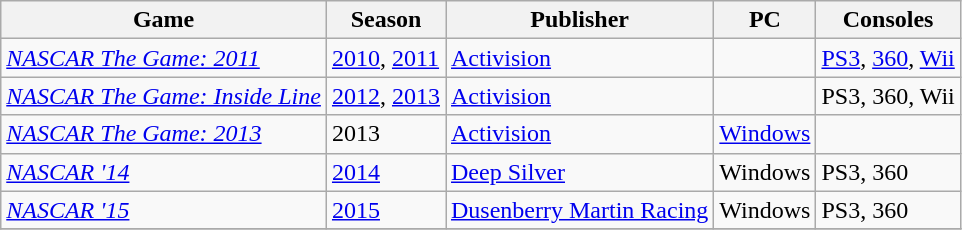<table class="wikitable sortable" border="1">
<tr>
<th>Game</th>
<th>Season</th>
<th>Publisher</th>
<th>PC</th>
<th>Consoles</th>
</tr>
<tr>
<td><em><a href='#'>NASCAR The Game: 2011</a></em></td>
<td><a href='#'>2010</a>, <a href='#'>2011</a></td>
<td><a href='#'>Activision</a></td>
<td></td>
<td><a href='#'>PS3</a>, <a href='#'>360</a>, <a href='#'>Wii</a></td>
</tr>
<tr>
<td><em><a href='#'>NASCAR The Game: Inside Line</a></em></td>
<td><a href='#'>2012</a>, <a href='#'>2013</a></td>
<td><a href='#'>Activision</a></td>
<td></td>
<td>PS3, 360, Wii</td>
</tr>
<tr>
<td><em><a href='#'>NASCAR The Game: 2013</a></em></td>
<td>2013</td>
<td><a href='#'>Activision</a></td>
<td><a href='#'>Windows</a></td>
<td></td>
</tr>
<tr>
<td><em><a href='#'>NASCAR '14</a></em></td>
<td><a href='#'>2014</a></td>
<td><a href='#'>Deep Silver</a></td>
<td>Windows</td>
<td>PS3, 360</td>
</tr>
<tr>
<td><em><a href='#'>NASCAR '15</a></em></td>
<td><a href='#'>2015</a></td>
<td><a href='#'>Dusenberry Martin Racing</a></td>
<td>Windows</td>
<td>PS3, 360</td>
</tr>
<tr>
</tr>
</table>
